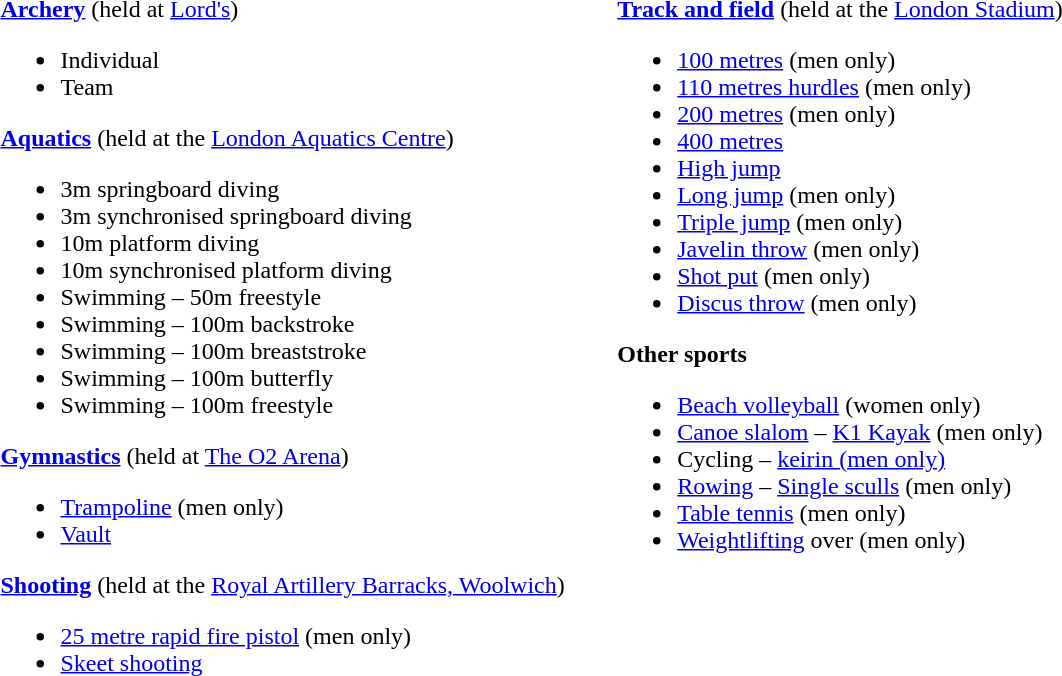<table>
<tr style="vertical-align:top;">
<td><br><strong><a href='#'>Archery</a></strong> (held at <a href='#'>Lord's</a>)<ul><li>Individual</li><li>Team</li></ul><strong><a href='#'>Aquatics</a></strong> (held at the <a href='#'>London Aquatics Centre</a>)<ul><li>3m springboard diving</li><li>3m synchronised springboard diving</li><li>10m platform diving</li><li>10m synchronised platform diving</li><li>Swimming – 50m freestyle</li><li>Swimming – 100m backstroke</li><li>Swimming – 100m breaststroke</li><li>Swimming – 100m butterfly</li><li>Swimming – 100m freestyle</li></ul><strong><a href='#'>Gymnastics</a></strong> (held at <a href='#'>The O2 Arena</a>)<ul><li><a href='#'>Trampoline</a> (men only)</li><li><a href='#'>Vault</a></li></ul><strong><a href='#'>Shooting</a></strong> (held at the <a href='#'>Royal Artillery Barracks, Woolwich</a>)<ul><li><a href='#'>25 metre rapid fire pistol</a> (men only)</li><li><a href='#'>Skeet shooting</a></li></ul></td>
<td style="padding-left:2em;"><br><strong><a href='#'>Track and field</a></strong> (held at the <a href='#'>London Stadium</a>)<ul><li><a href='#'>100 metres</a> (men only)</li><li><a href='#'>110 metres hurdles</a> (men only)</li><li><a href='#'>200 metres</a> (men only)</li><li><a href='#'>400 metres</a></li><li><a href='#'>High jump</a></li><li><a href='#'>Long jump</a> (men only)</li><li><a href='#'>Triple jump</a> (men only)</li><li><a href='#'>Javelin throw</a> (men only)</li><li><a href='#'>Shot put</a> (men only)</li><li><a href='#'>Discus throw</a> (men only)</li></ul><strong>Other sports</strong><ul><li><a href='#'>Beach volleyball</a> (women only)</li><li><a href='#'>Canoe slalom</a> – <a href='#'>K1 Kayak</a> (men only)</li><li>Cycling – <a href='#'>keirin (men only)</a></li><li><a href='#'>Rowing</a> – <a href='#'>Single sculls</a> (men only)</li><li><a href='#'>Table tennis</a> (men only)</li><li><a href='#'>Weightlifting</a> over  (men only)</li></ul></td>
</tr>
</table>
